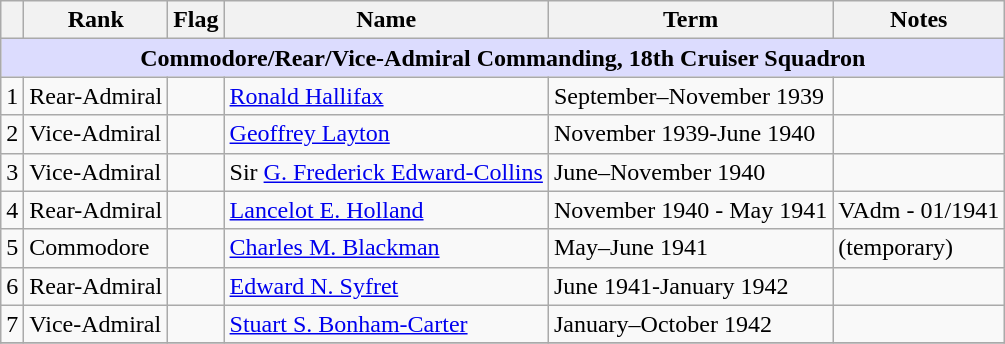<table class="wikitable">
<tr>
<th></th>
<th>Rank</th>
<th>Flag</th>
<th>Name</th>
<th>Term</th>
<th>Notes</th>
</tr>
<tr>
<td colspan="6" align="center" style="background:#dcdcfe;"><strong>Commodore/Rear/Vice-Admiral Commanding, 18th Cruiser Squadron</strong> </td>
</tr>
<tr>
<td>1</td>
<td>Rear-Admiral</td>
<td></td>
<td><a href='#'>Ronald Hallifax</a></td>
<td>September–November 1939</td>
<td></td>
</tr>
<tr>
<td>2</td>
<td>Vice-Admiral</td>
<td></td>
<td><a href='#'>Geoffrey Layton</a></td>
<td>November 1939-June 1940</td>
<td></td>
</tr>
<tr>
<td>3</td>
<td>Vice-Admiral</td>
<td></td>
<td>Sir <a href='#'>G. Frederick Edward-Collins</a></td>
<td>June–November 1940</td>
<td></td>
</tr>
<tr>
<td>4</td>
<td>Rear-Admiral</td>
<td></td>
<td><a href='#'>Lancelot E. Holland</a></td>
<td>November 1940 - May 1941</td>
<td>VAdm - 01/1941</td>
</tr>
<tr>
<td>5</td>
<td>Commodore</td>
<td></td>
<td><a href='#'>Charles M. Blackman</a></td>
<td>May–June 1941</td>
<td>(temporary)</td>
</tr>
<tr>
<td>6</td>
<td>Rear-Admiral</td>
<td></td>
<td><a href='#'>Edward N. Syfret</a></td>
<td>June 1941-January 1942</td>
<td></td>
</tr>
<tr>
<td>7</td>
<td>Vice-Admiral</td>
<td></td>
<td><a href='#'>Stuart S. Bonham-Carter</a></td>
<td>January–October 1942</td>
<td></td>
</tr>
<tr>
</tr>
</table>
